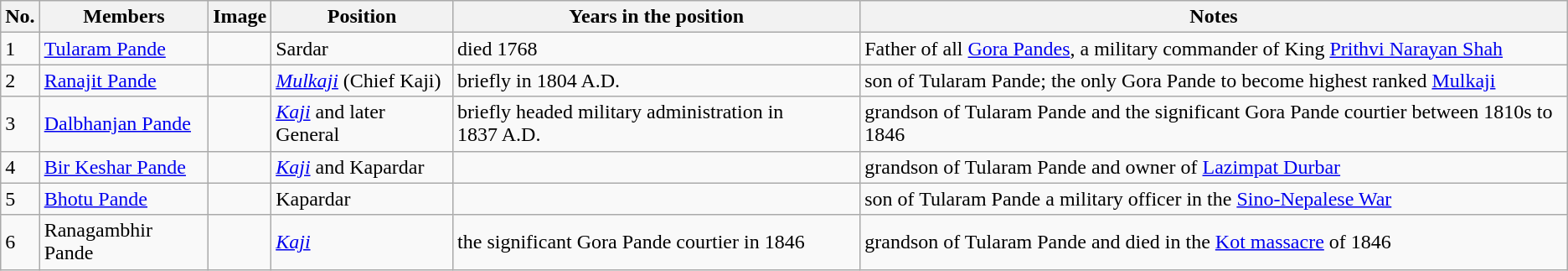<table class="wikitable sortable">
<tr>
<th>No.</th>
<th>Members</th>
<th>Image</th>
<th>Position</th>
<th>Years in the position</th>
<th>Notes</th>
</tr>
<tr>
<td>1</td>
<td><a href='#'>Tularam Pande</a></td>
<td></td>
<td>Sardar</td>
<td>died 1768</td>
<td>Father of all <a href='#'>Gora Pandes</a>, a military commander of King <a href='#'>Prithvi Narayan Shah</a></td>
</tr>
<tr>
<td>2</td>
<td><a href='#'>Ranajit Pande</a></td>
<td></td>
<td><em><a href='#'>Mulkaji</a></em> (Chief Kaji)</td>
<td>briefly in 1804 A.D.</td>
<td>son of Tularam Pande; the only Gora Pande to become highest ranked <a href='#'>Mulkaji</a></td>
</tr>
<tr>
<td>3</td>
<td><a href='#'>Dalbhanjan Pande</a></td>
<td></td>
<td><em><a href='#'>Kaji</a></em> and later General</td>
<td>briefly headed military administration in 1837 A.D.</td>
<td>grandson of Tularam Pande and the significant Gora Pande courtier between 1810s to 1846</td>
</tr>
<tr>
<td>4</td>
<td><a href='#'>Bir Keshar Pande</a></td>
<td></td>
<td><em><a href='#'>Kaji</a></em> and Kapardar</td>
<td></td>
<td>grandson of Tularam Pande and owner of <a href='#'>Lazimpat Durbar</a></td>
</tr>
<tr>
<td>5</td>
<td><a href='#'>Bhotu Pande</a></td>
<td></td>
<td>Kapardar</td>
<td></td>
<td>son of Tularam Pande a military officer in the <a href='#'>Sino-Nepalese War</a></td>
</tr>
<tr>
<td>6</td>
<td>Ranagambhir Pande</td>
<td></td>
<td><em><a href='#'>Kaji</a></em></td>
<td>the significant Gora Pande courtier in 1846</td>
<td>grandson of Tularam Pande and died in the <a href='#'>Kot massacre</a> of 1846</td>
</tr>
</table>
